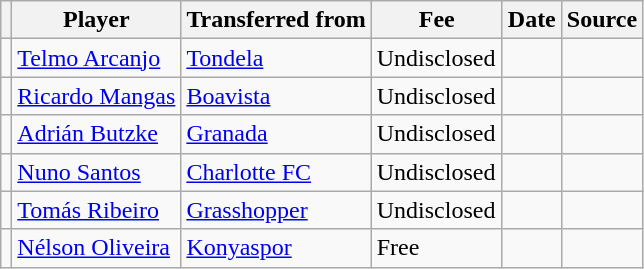<table class="wikitable plainrowheaders sortable">
<tr>
<th></th>
<th scope="col">Player</th>
<th>Transferred from</th>
<th style="width: 80px;">Fee</th>
<th scope="col">Date</th>
<th scope="col">Source</th>
</tr>
<tr>
<td align="center"></td>
<td> <a href='#'>Telmo Arcanjo</a></td>
<td> <a href='#'>Tondela</a></td>
<td>Undisclosed</td>
<td></td>
<td></td>
</tr>
<tr>
<td align="center"></td>
<td> <a href='#'>Ricardo Mangas</a></td>
<td> <a href='#'>Boavista</a></td>
<td>Undisclosed</td>
<td></td>
<td></td>
</tr>
<tr>
<td align="center"></td>
<td> <a href='#'>Adrián Butzke</a></td>
<td> <a href='#'>Granada</a></td>
<td>Undisclosed</td>
<td></td>
<td></td>
</tr>
<tr>
<td align="center"></td>
<td> <a href='#'>Nuno Santos</a></td>
<td> <a href='#'>Charlotte FC</a></td>
<td>Undisclosed</td>
<td></td>
<td></td>
</tr>
<tr>
<td align="center"></td>
<td> <a href='#'>Tomás Ribeiro</a></td>
<td> <a href='#'>Grasshopper</a></td>
<td>Undisclosed</td>
<td></td>
<td></td>
</tr>
<tr>
<td align="center"></td>
<td> <a href='#'>Nélson Oliveira</a></td>
<td> <a href='#'>Konyaspor</a></td>
<td>Free</td>
<td></td>
<td></td>
</tr>
</table>
